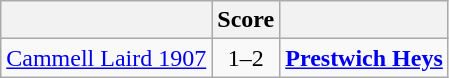<table class="wikitable" style="text-align: center">
<tr>
<th></th>
<th>Score</th>
<th></th>
</tr>
<tr>
<td><a href='#'>Cammell Laird 1907</a></td>
<td>1–2</td>
<td><strong><a href='#'>Prestwich Heys</a></strong></td>
</tr>
</table>
